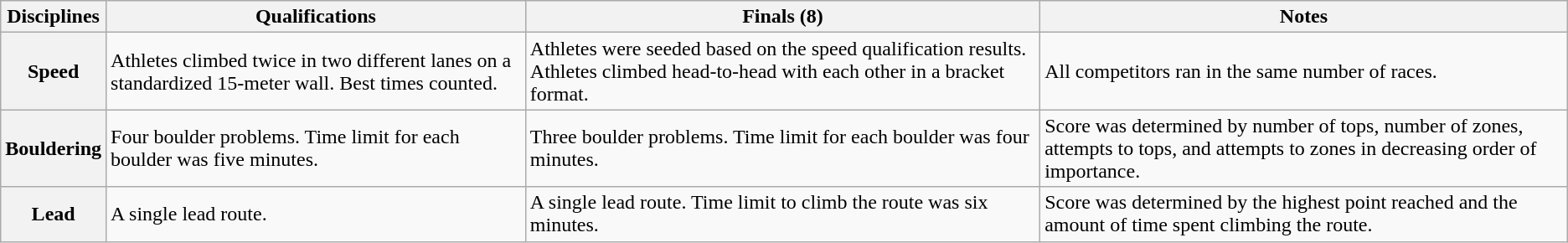<table class="wikitable">
<tr>
<th>Disciplines</th>
<th>Qualifications</th>
<th>Finals (8)</th>
<th>Notes</th>
</tr>
<tr>
<th>Speed</th>
<td>Athletes climbed twice in two different lanes on a standardized 15-meter wall. Best times counted.</td>
<td>Athletes were seeded based on the speed qualification results. Athletes climbed head-to-head with each other in a bracket format.</td>
<td>All competitors ran in the same number of races.</td>
</tr>
<tr>
<th>Bouldering</th>
<td>Four boulder problems. Time limit for each boulder was five minutes.</td>
<td>Three boulder problems. Time limit for each boulder was four minutes.</td>
<td>Score was determined by number of tops, number of zones, attempts to tops, and attempts to zones in decreasing order of importance.</td>
</tr>
<tr>
<th>Lead</th>
<td>A single lead route.</td>
<td>A single lead route. Time limit to climb the route was six minutes.</td>
<td>Score was determined by the highest point reached and the amount of time spent climbing the route.</td>
</tr>
</table>
